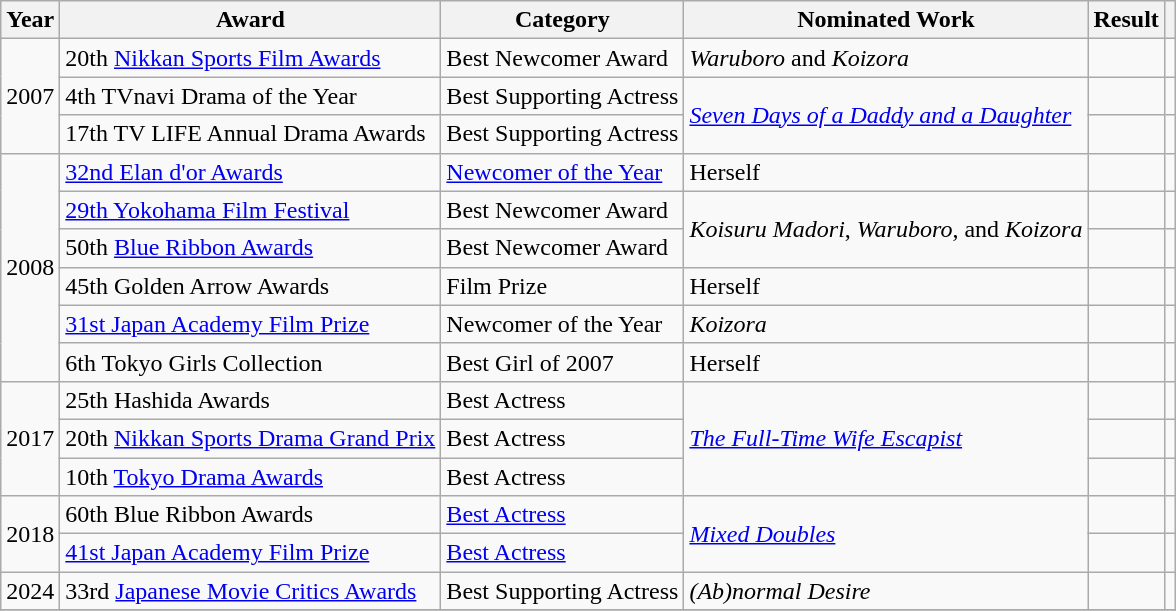<table class="wikitable sortable">
<tr>
<th>Year</th>
<th>Award</th>
<th>Category</th>
<th>Nominated Work</th>
<th>Result</th>
<th class="unsortable"></th>
</tr>
<tr>
<td rowspan="3">2007</td>
<td>20th <a href='#'>Nikkan Sports Film Awards</a></td>
<td>Best Newcomer Award</td>
<td><em>Waruboro</em> and <em>Koizora</em></td>
<td></td>
<td></td>
</tr>
<tr>
<td>4th TVnavi Drama of the Year</td>
<td>Best Supporting Actress</td>
<td rowspan="2"><em><a href='#'>Seven Days of a Daddy and a Daughter</a></em></td>
<td></td>
<td></td>
</tr>
<tr>
<td>17th TV LIFE Annual Drama Awards</td>
<td>Best Supporting Actress</td>
<td></td>
<td></td>
</tr>
<tr>
<td rowspan="6">2008</td>
<td><a href='#'>32nd Elan d'or Awards</a></td>
<td><a href='#'>Newcomer of the Year</a></td>
<td>Herself</td>
<td></td>
<td></td>
</tr>
<tr>
<td><a href='#'>29th Yokohama Film Festival</a></td>
<td>Best Newcomer Award</td>
<td rowspan="2"><em>Koisuru Madori</em>, <em>Waruboro</em>, and <em>Koizora</em></td>
<td></td>
<td></td>
</tr>
<tr>
<td>50th <a href='#'>Blue Ribbon Awards</a></td>
<td>Best Newcomer Award</td>
<td></td>
<td></td>
</tr>
<tr>
<td>45th Golden Arrow Awards</td>
<td>Film Prize</td>
<td>Herself</td>
<td></td>
<td></td>
</tr>
<tr>
<td><a href='#'>31st Japan Academy Film Prize</a></td>
<td>Newcomer of the Year</td>
<td><em>Koizora</em></td>
<td></td>
<td></td>
</tr>
<tr>
<td>6th Tokyo Girls Collection</td>
<td>Best Girl of 2007</td>
<td>Herself</td>
<td></td>
<td></td>
</tr>
<tr>
<td rowspan="3">2017</td>
<td>25th Hashida Awards</td>
<td>Best Actress</td>
<td rowspan="3"><em><a href='#'>The Full-Time Wife Escapist</a></em></td>
<td></td>
<td></td>
</tr>
<tr>
<td>20th <a href='#'>Nikkan Sports Drama Grand Prix</a></td>
<td>Best Actress</td>
<td></td>
<td></td>
</tr>
<tr>
<td>10th <a href='#'>Tokyo Drama Awards</a></td>
<td>Best Actress</td>
<td></td>
<td></td>
</tr>
<tr>
<td rowspan="2">2018</td>
<td>60th Blue Ribbon Awards</td>
<td><a href='#'>Best Actress</a></td>
<td rowspan="2"><em><a href='#'>Mixed Doubles</a></em></td>
<td></td>
<td></td>
</tr>
<tr>
<td><a href='#'>41st Japan Academy Film Prize</a></td>
<td><a href='#'>Best Actress</a></td>
<td></td>
<td></td>
</tr>
<tr>
<td>2024</td>
<td>33rd <a href='#'>Japanese Movie Critics Awards</a></td>
<td>Best Supporting Actress</td>
<td><em>(Ab)normal Desire</em></td>
<td></td>
<td></td>
</tr>
<tr>
</tr>
</table>
